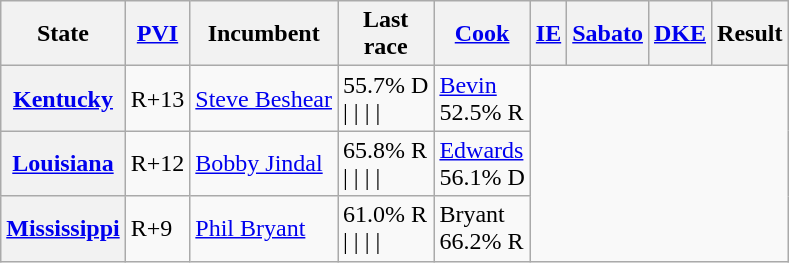<table class="wikitable sortable">
<tr>
<th>State</th>
<th><a href='#'>PVI</a></th>
<th>Incumbent</th>
<th>Last<br>race</th>
<th scope="col"><a href='#'>Cook</a><br></th>
<th><a href='#'>IE</a><br></th>
<th><a href='#'>Sabato</a><br></th>
<th><a href='#'>DKE</a><br></th>
<th>Result</th>
</tr>
<tr>
<th><a href='#'>Kentucky</a></th>
<td>R+13</td>
<td><a href='#'>Steve Beshear</a> </td>
<td>55.7% D<br>|
|
|
| </td>
<td><a href='#'>Bevin</a><br>52.5% R </td>
</tr>
<tr>
<th><a href='#'>Louisiana</a></th>
<td>R+12</td>
<td><a href='#'>Bobby Jindal</a> </td>
<td>65.8% R<br>|
|
|
| </td>
<td><a href='#'>Edwards</a><br>56.1% D </td>
</tr>
<tr>
<th><a href='#'>Mississippi</a></th>
<td>R+9</td>
<td><a href='#'>Phil Bryant</a></td>
<td>61.0% R<br>|
|
|
| </td>
<td>Bryant<br>66.2% R</td>
</tr>
</table>
